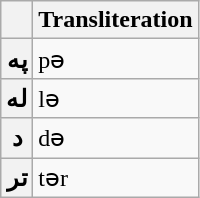<table class="wikitable">
<tr>
<th></th>
<th>Transliteration</th>
</tr>
<tr>
<th>په</th>
<td>pə</td>
</tr>
<tr>
<th>له</th>
<td>lə</td>
</tr>
<tr>
<th>د</th>
<td>də</td>
</tr>
<tr>
<th>تر</th>
<td>tər</td>
</tr>
</table>
